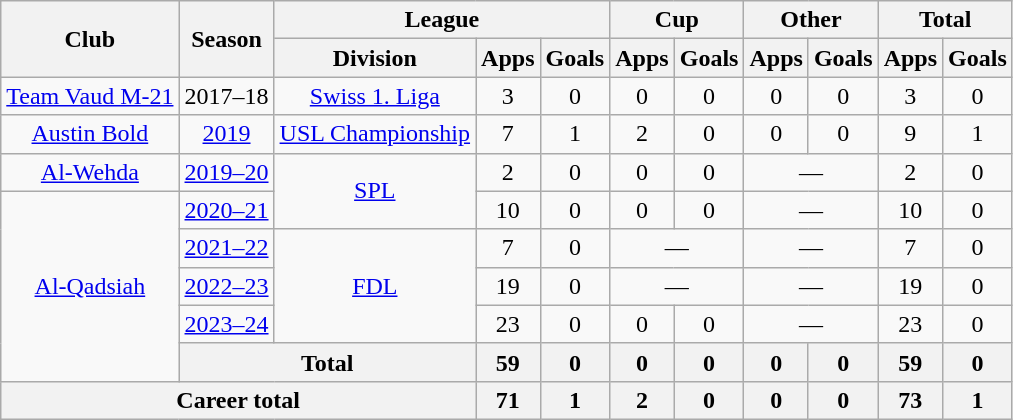<table class="wikitable" style="text-align: center">
<tr>
<th rowspan="2">Club</th>
<th rowspan="2">Season</th>
<th colspan="3">League</th>
<th colspan="2">Cup</th>
<th colspan="2">Other</th>
<th colspan="2">Total</th>
</tr>
<tr>
<th>Division</th>
<th>Apps</th>
<th>Goals</th>
<th>Apps</th>
<th>Goals</th>
<th>Apps</th>
<th>Goals</th>
<th>Apps</th>
<th>Goals</th>
</tr>
<tr>
<td><a href='#'>Team Vaud M-21</a></td>
<td>2017–18</td>
<td><a href='#'>Swiss 1. Liga</a></td>
<td>3</td>
<td>0</td>
<td>0</td>
<td>0</td>
<td>0</td>
<td>0</td>
<td>3</td>
<td>0</td>
</tr>
<tr>
<td><a href='#'>Austin Bold</a></td>
<td><a href='#'>2019</a></td>
<td><a href='#'>USL Championship</a></td>
<td>7</td>
<td>1</td>
<td>2</td>
<td>0</td>
<td>0</td>
<td>0</td>
<td>9</td>
<td>1</td>
</tr>
<tr>
<td><a href='#'>Al-Wehda</a></td>
<td><a href='#'>2019–20</a></td>
<td rowspan="2"><a href='#'>SPL</a></td>
<td>2</td>
<td>0</td>
<td>0</td>
<td>0</td>
<td colspan=2>—</td>
<td>2</td>
<td>0</td>
</tr>
<tr>
<td rowspan=5><a href='#'>Al-Qadsiah</a></td>
<td><a href='#'>2020–21</a></td>
<td>10</td>
<td>0</td>
<td>0</td>
<td>0</td>
<td colspan=2>—</td>
<td>10</td>
<td>0</td>
</tr>
<tr>
<td><a href='#'>2021–22</a></td>
<td rowspan="3"><a href='#'>FDL</a></td>
<td>7</td>
<td>0</td>
<td colspan=2>—</td>
<td colspan=2>—</td>
<td>7</td>
<td>0</td>
</tr>
<tr>
<td><a href='#'>2022–23</a></td>
<td>19</td>
<td>0</td>
<td colspan=2>—</td>
<td colspan=2>—</td>
<td>19</td>
<td>0</td>
</tr>
<tr>
<td><a href='#'>2023–24</a></td>
<td>23</td>
<td>0</td>
<td>0</td>
<td>0</td>
<td colspan=2>—</td>
<td>23</td>
<td>0</td>
</tr>
<tr>
<th colspan=2>Total</th>
<th>59</th>
<th>0</th>
<th>0</th>
<th>0</th>
<th>0</th>
<th>0</th>
<th>59</th>
<th>0</th>
</tr>
<tr>
<th colspan=3>Career total</th>
<th>71</th>
<th>1</th>
<th>2</th>
<th>0</th>
<th>0</th>
<th>0</th>
<th>73</th>
<th>1</th>
</tr>
</table>
